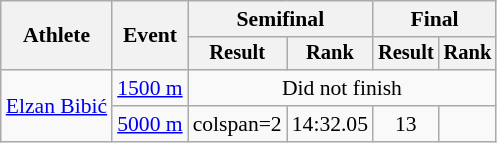<table class="wikitable" style="font-size:90%">
<tr>
<th rowspan="2">Athlete</th>
<th rowspan="2">Event</th>
<th colspan="2">Semifinal</th>
<th colspan="2">Final</th>
</tr>
<tr style="font-size:95%">
<th>Result</th>
<th>Rank</th>
<th>Result</th>
<th>Rank</th>
</tr>
<tr align=center>
<td align=left rowspan=2><a href='#'>Elzan Bibić</a></td>
<td align=left><a href='#'>1500 m</a></td>
<td colspan=4>Did not finish</td>
</tr>
<tr align=center>
<td align=left><a href='#'>5000 m</a></td>
<td>colspan=2</td>
<td>14:32.05</td>
<td>13</td>
</tr>
</table>
